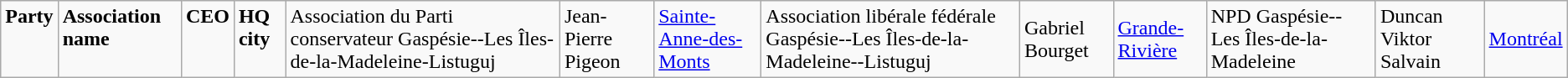<table class="wikitable">
<tr>
<td colspan="2" rowspan="1" align="left" valign="top"><strong>Party</strong></td>
<td valign="top"><strong>Association name</strong></td>
<td valign="top"><strong>CEO</strong></td>
<td valign="top"><strong>HQ city</strong><br></td>
<td>Association du Parti conservateur Gaspésie--Les Îles-de-la-Madeleine-Listuguj</td>
<td>Jean-Pierre Pigeon</td>
<td><a href='#'>Sainte-Anne-des-Monts</a><br></td>
<td>Association libérale fédérale Gaspésie--Les Îles-de-la-Madeleine--Listuguj</td>
<td>Gabriel Bourget</td>
<td><a href='#'>Grande-Rivière</a><br></td>
<td>NPD Gaspésie--Les Îles-de-la-Madeleine</td>
<td>Duncan Viktor Salvain</td>
<td><a href='#'>Montréal</a></td>
</tr>
</table>
